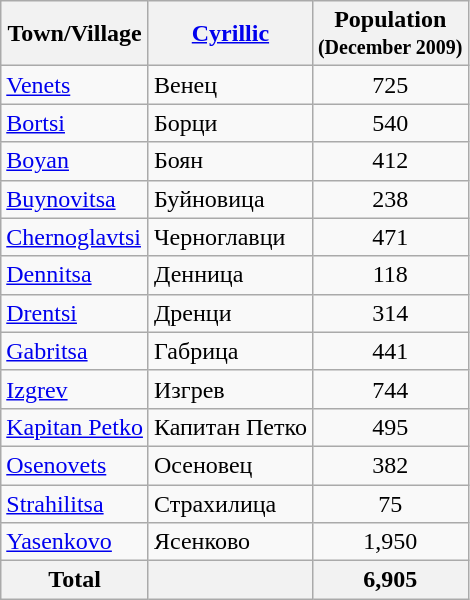<table class="wikitable sortable">
<tr>
<th>Town/Village</th>
<th><a href='#'>Cyrillic</a></th>
<th>Population<br><small>(December 2009)</small></th>
</tr>
<tr>
<td><a href='#'>Venets</a></td>
<td>Венец</td>
<td align="center">725</td>
</tr>
<tr>
<td><a href='#'>Bortsi</a></td>
<td>Борци</td>
<td align="center">540</td>
</tr>
<tr>
<td><a href='#'>Boyan</a></td>
<td>Боян</td>
<td align="center">412</td>
</tr>
<tr>
<td><a href='#'>Buynovitsa</a></td>
<td>Буйновица</td>
<td align="center">238</td>
</tr>
<tr>
<td><a href='#'>Chernoglavtsi</a></td>
<td>Черноглавци</td>
<td align="center">471</td>
</tr>
<tr>
<td><a href='#'>Dennitsa</a></td>
<td>Денница</td>
<td align="center">118</td>
</tr>
<tr>
<td><a href='#'>Drentsi</a></td>
<td>Дренци</td>
<td align="center">314</td>
</tr>
<tr>
<td><a href='#'>Gabritsa</a></td>
<td>Габрица</td>
<td align="center">441</td>
</tr>
<tr>
<td><a href='#'>Izgrev</a></td>
<td>Изгрев</td>
<td align="center">744</td>
</tr>
<tr>
<td><a href='#'>Kapitan Petko</a></td>
<td>Капитан Петко</td>
<td align="center">495</td>
</tr>
<tr>
<td><a href='#'>Osenovets</a></td>
<td>Осеновец</td>
<td align="center">382</td>
</tr>
<tr>
<td><a href='#'>Strahilitsa</a></td>
<td>Страхилица</td>
<td align="center">75</td>
</tr>
<tr>
<td><a href='#'>Yasenkovo</a></td>
<td>Ясенково</td>
<td align="center">1,950</td>
</tr>
<tr>
<th>Total</th>
<th></th>
<th align="center">6,905</th>
</tr>
</table>
